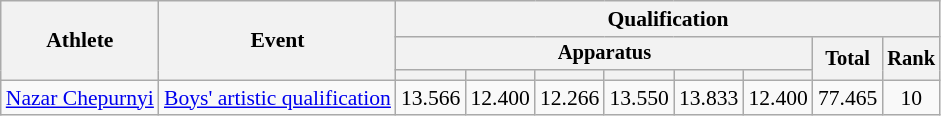<table class="wikitable" style="font-size:90%">
<tr>
<th rowspan="3">Athlete</th>
<th rowspan="3">Event</th>
<th colspan=8>Qualification</th>
</tr>
<tr style="font-size:95%">
<th colspan=6>Apparatus</th>
<th rowspan=2>Total</th>
<th rowspan=2>Rank</th>
</tr>
<tr style="font-size:95%">
<th></th>
<th></th>
<th></th>
<th></th>
<th></th>
<th></th>
</tr>
<tr align=center>
<td align=left><a href='#'>Nazar Chepurnyi</a></td>
<td align=left><a href='#'>Boys' artistic qualification</a></td>
<td>13.566</td>
<td>12.400 <strong></strong></td>
<td>12.266</td>
<td>13.550 <strong></strong></td>
<td>13.833 <strong></strong></td>
<td>12.400</td>
<td>77.465</td>
<td>10 <strong></strong></td>
</tr>
</table>
